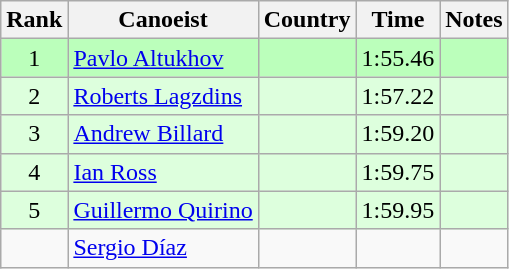<table class="wikitable" style="text-align:center">
<tr>
<th>Rank</th>
<th>Canoeist</th>
<th>Country</th>
<th>Time</th>
<th>Notes</th>
</tr>
<tr bgcolor=bbffbb>
<td>1</td>
<td align="left"><a href='#'>Pavlo Altukhov</a></td>
<td align="left"></td>
<td>1:55.46</td>
<td></td>
</tr>
<tr bgcolor=ddffdd>
<td>2</td>
<td align="left"><a href='#'>Roberts Lagzdins</a></td>
<td align="left"></td>
<td>1:57.22</td>
<td></td>
</tr>
<tr bgcolor=ddffdd>
<td>3</td>
<td align="left"><a href='#'>Andrew Billard</a></td>
<td align="left"></td>
<td>1:59.20</td>
<td></td>
</tr>
<tr bgcolor=ddffdd>
<td>4</td>
<td align="left"><a href='#'>Ian Ross</a></td>
<td align="left"></td>
<td>1:59.75</td>
<td></td>
</tr>
<tr bgcolor=ddffdd>
<td>5</td>
<td align="left"><a href='#'>Guillermo Quirino</a></td>
<td align="left"></td>
<td>1:59.95</td>
<td></td>
</tr>
<tr>
<td></td>
<td align="left"><a href='#'>Sergio Díaz</a></td>
<td align="left"></td>
<td></td>
<td></td>
</tr>
</table>
